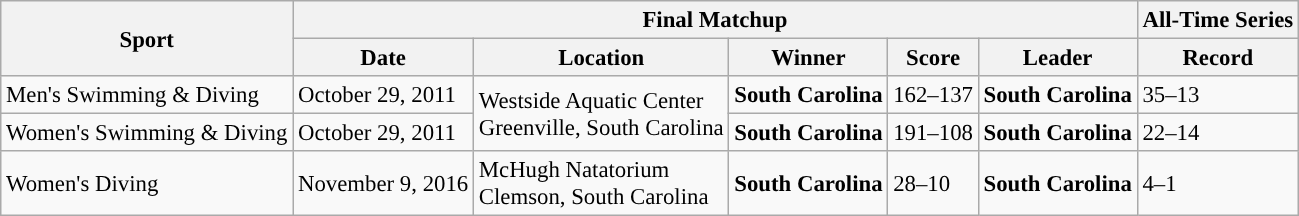<table class="wikitable" style="text-align:left; font-size: 95%;">
<tr>
<th rowspan=2>Sport</th>
<th colspan=5>Final Matchup</th>
<th colspan=2>All-Time Series</th>
</tr>
<tr>
<th>Date</th>
<th>Location</th>
<th>Winner</th>
<th>Score</th>
<th>Leader</th>
<th>Record</th>
</tr>
<tr>
<td>Men's Swimming & Diving</td>
<td>October 29, 2011</td>
<td rowspan=2>Westside Aquatic Center<br>Greenville, South Carolina</td>
<td><strong>South Carolina</strong></td>
<td>162–137</td>
<td><strong>South Carolina</strong></td>
<td>35–13</td>
</tr>
<tr>
<td>Women's Swimming & Diving</td>
<td>October 29, 2011</td>
<td><strong>South Carolina</strong></td>
<td>191–108</td>
<td><strong>South Carolina</strong></td>
<td>22–14</td>
</tr>
<tr>
<td>Women's Diving</td>
<td>November 9, 2016</td>
<td>McHugh Natatorium<br>Clemson, South Carolina</td>
<td><strong>South Carolina</strong></td>
<td>28–10</td>
<td><strong>South Carolina</strong></td>
<td>4–1</td>
</tr>
</table>
